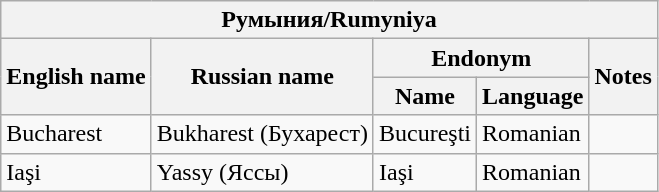<table class="wikitable sortable">
<tr>
<th colspan="5"> Румыния/Rumyniya</th>
</tr>
<tr>
<th rowspan="2">English name</th>
<th rowspan="2">Russian name</th>
<th colspan="2">Endonym</th>
<th rowspan="2">Notes</th>
</tr>
<tr>
<th>Name</th>
<th>Language</th>
</tr>
<tr>
<td>Bucharest</td>
<td>Bukharest (Бухарест)</td>
<td>Bucureşti</td>
<td>Romanian</td>
<td></td>
</tr>
<tr>
<td>Iaşi</td>
<td>Yassy (Яссы)</td>
<td>Iaşi</td>
<td>Romanian</td>
<td></td>
</tr>
</table>
